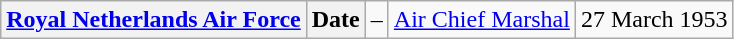<table class="wikitable">
<tr>
<th><a href='#'>Royal Netherlands Air Force</a></th>
<th>Date</th>
<td>–</td>
<td> <a href='#'>Air Chief Marshal</a></td>
<td>27 March 1953</td>
</tr>
</table>
